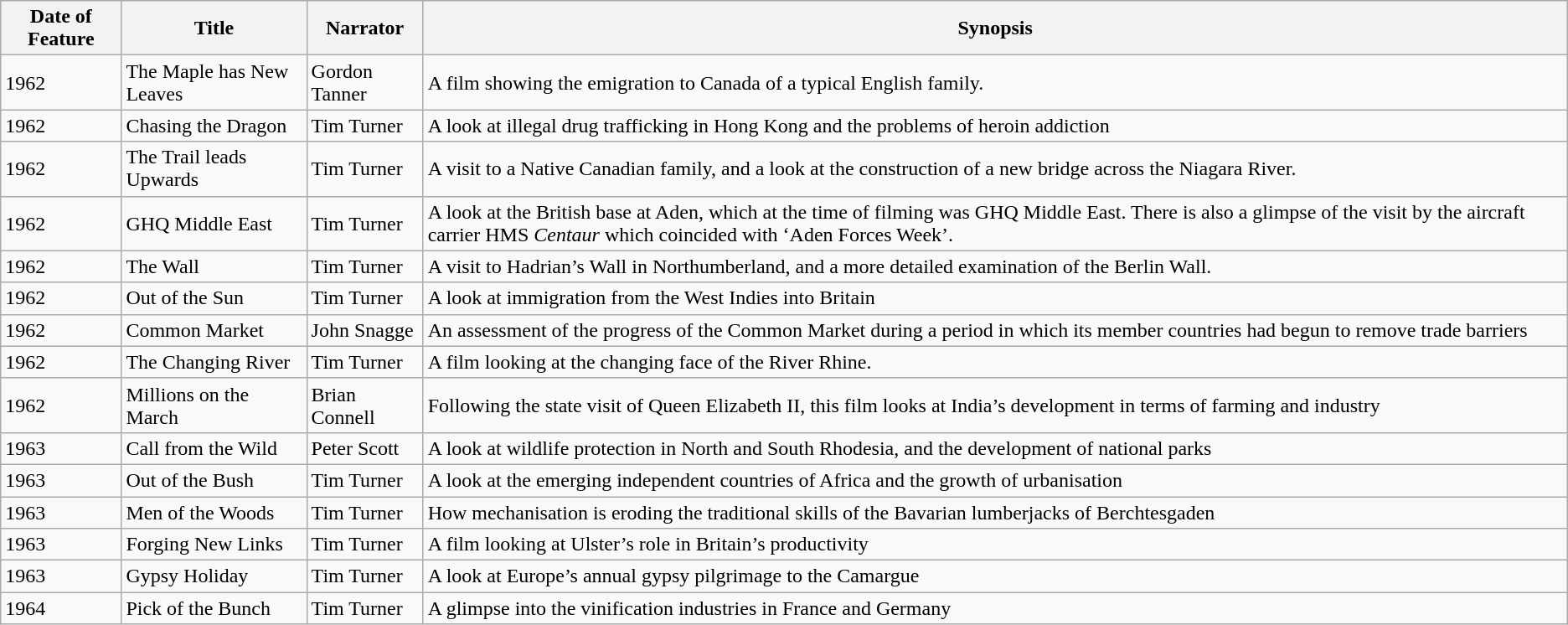<table class="wikitable">
<tr>
<th>Date of Feature</th>
<th>Title</th>
<th>Narrator</th>
<th>Synopsis</th>
</tr>
<tr>
<td>1962</td>
<td>The Maple has New Leaves</td>
<td>Gordon Tanner</td>
<td>A film showing the emigration to Canada of a typical English family.</td>
</tr>
<tr>
<td>1962</td>
<td>Chasing the Dragon</td>
<td>Tim Turner</td>
<td>A look at illegal drug trafficking in Hong Kong and the problems of heroin addiction</td>
</tr>
<tr>
<td>1962</td>
<td>The Trail leads Upwards</td>
<td>Tim Turner</td>
<td>A visit to a Native Canadian family, and a look at the construction of a new bridge across the Niagara River.</td>
</tr>
<tr>
<td>1962</td>
<td>GHQ Middle East</td>
<td>Tim Turner</td>
<td>A look at the British base at Aden, which at the time of filming was GHQ Middle East. There is also a glimpse of the visit by the aircraft carrier HMS <em>Centaur</em> which coincided with ‘Aden Forces Week’.</td>
</tr>
<tr>
<td>1962</td>
<td>The Wall</td>
<td>Tim Turner</td>
<td>A visit to Hadrian’s Wall in Northumberland, and a more detailed examination of the Berlin Wall.</td>
</tr>
<tr>
<td>1962</td>
<td>Out of the Sun</td>
<td>Tim Turner</td>
<td>A look at immigration from the West Indies into Britain</td>
</tr>
<tr>
<td>1962</td>
<td>Common Market</td>
<td>John Snagge</td>
<td>An assessment of the progress of the Common Market during a period in which its member countries had begun to remove trade barriers</td>
</tr>
<tr>
<td>1962</td>
<td>The Changing River</td>
<td>Tim Turner</td>
<td>A film looking at the changing face of the River Rhine.</td>
</tr>
<tr>
<td>1962</td>
<td>Millions on the March</td>
<td>Brian Connell</td>
<td>Following the state visit of Queen Elizabeth II, this film looks at India’s development in terms of farming and industry</td>
</tr>
<tr>
<td>1963</td>
<td>Call from the Wild</td>
<td>Peter Scott</td>
<td>A look at wildlife protection in North and South Rhodesia, and the development of national parks</td>
</tr>
<tr>
<td>1963</td>
<td>Out of the Bush</td>
<td>Tim Turner</td>
<td>A look at the emerging independent countries of Africa and the growth of urbanisation</td>
</tr>
<tr>
<td>1963</td>
<td>Men of the Woods</td>
<td>Tim Turner</td>
<td>How mechanisation is eroding the traditional skills of the Bavarian lumberjacks of Berchtesgaden</td>
</tr>
<tr>
<td>1963</td>
<td>Forging New Links</td>
<td>Tim Turner</td>
<td>A film looking at Ulster’s role in Britain’s productivity</td>
</tr>
<tr>
<td>1963</td>
<td>Gypsy Holiday</td>
<td>Tim Turner</td>
<td>A look at Europe’s annual gypsy pilgrimage to the Camargue</td>
</tr>
<tr>
<td>1964</td>
<td>Pick of the Bunch</td>
<td>Tim Turner</td>
<td>A glimpse into the vinification industries in France and Germany</td>
</tr>
</table>
